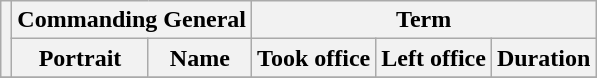<table class="wikitable sortable">
<tr>
<th rowspan=2></th>
<th colspan=2>Commanding General</th>
<th colspan=3>Term</th>
</tr>
<tr>
<th>Portrait</th>
<th>Name</th>
<th>Took office</th>
<th>Left office</th>
<th>Duration</th>
</tr>
<tr>
</tr>
</table>
